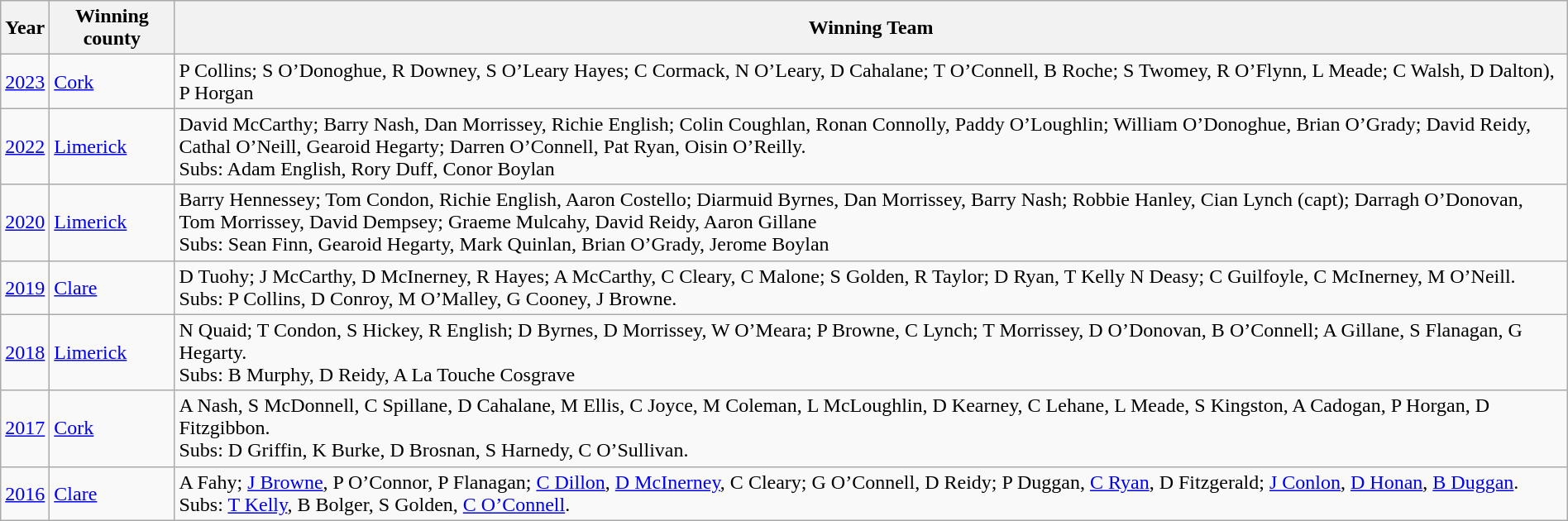<table class="wikitable" width="100%">
<tr>
<th>Year</th>
<th>Winning county</th>
<th>Winning Team</th>
</tr>
<tr>
<td><a href='#'>2023</a></td>
<td><a href='#'>Cork</a></td>
<td>P Collins; S O’Donoghue, R Downey, S O’Leary Hayes; C Cormack, N O’Leary, D Cahalane; T O’Connell, B Roche; S Twomey, R O’Flynn, L Meade; C Walsh, D Dalton), P Horgan</td>
</tr>
<tr>
<td><a href='#'>2022</a></td>
<td><a href='#'>Limerick</a></td>
<td>David McCarthy; Barry Nash, Dan Morrissey, Richie English; Colin Coughlan, Ronan Connolly, Paddy O’Loughlin; William O’Donoghue, Brian O’Grady; David Reidy, Cathal O’Neill, Gearoid Hegarty; Darren O’Connell, Pat Ryan, Oisin O’Reilly.<br>Subs: Adam English, Rory Duff, Conor Boylan</td>
</tr>
<tr>
<td><a href='#'>2020</a></td>
<td><a href='#'>Limerick</a></td>
<td>Barry Hennessey; Tom Condon, Richie English, Aaron Costello; Diarmuid Byrnes, Dan Morrissey, Barry Nash; Robbie Hanley, Cian Lynch (capt); Darragh O’Donovan, Tom Morrissey, David Dempsey; Graeme Mulcahy, David Reidy, Aaron Gillane<br>Subs: Sean Finn, Gearoid Hegarty, Mark Quinlan, Brian O’Grady, Jerome Boylan</td>
</tr>
<tr>
<td><a href='#'>2019</a></td>
<td><a href='#'>Clare</a></td>
<td>D Tuohy; J McCarthy, D McInerney, R Hayes; A McCarthy, C Cleary, C Malone; S Golden, R Taylor; D Ryan, T Kelly N Deasy; C Guilfoyle, C McInerney, M O’Neill.<br>Subs: P Collins, D Conroy, M O’Malley, G Cooney, J Browne.</td>
</tr>
<tr>
<td><a href='#'>2018</a></td>
<td><a href='#'>Limerick</a></td>
<td>N Quaid; T Condon, S Hickey, R English; D Byrnes, D Morrissey, W O’Meara; P Browne, C Lynch; T Morrissey, D O’Donovan, B O’Connell; A Gillane, S Flanagan, G Hegarty.<br>Subs: B Murphy, D Reidy, A La Touche Cosgrave</td>
</tr>
<tr>
<td><a href='#'>2017</a></td>
<td><a href='#'>Cork</a></td>
<td>A Nash, S McDonnell, C Spillane, D Cahalane, M Ellis, C Joyce, M Coleman, L McLoughlin, D Kearney, C Lehane, L Meade, S Kingston, A Cadogan, P Horgan, D Fitzgibbon.<br>Subs: D Griffin, K Burke, D Brosnan, S Harnedy, C O’Sullivan.</td>
</tr>
<tr>
<td><a href='#'>2016</a></td>
<td><a href='#'>Clare</a></td>
<td>A Fahy; <a href='#'>J Browne</a>, P O’Connor, P Flanagan; <a href='#'>C Dillon</a>, <a href='#'>D McInerney</a>, C Cleary; G O’Connell, D Reidy; P Duggan, <a href='#'>C Ryan</a>, D Fitzgerald; <a href='#'>J Conlon</a>, <a href='#'>D Honan</a>, <a href='#'>B Duggan</a>.<br>Subs: <a href='#'>T Kelly</a>, B Bolger, S Golden, <a href='#'>C O’Connell</a>.</td>
</tr>
</table>
